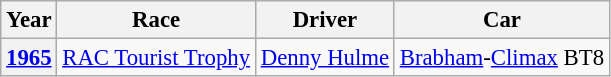<table class="wikitable" style="font-size: 95%;">
<tr>
<th>Year</th>
<th>Race</th>
<th>Driver</th>
<th>Car</th>
</tr>
<tr>
<th><a href='#'>1965</a></th>
<td><a href='#'>RAC Tourist Trophy</a></td>
<td><a href='#'>Denny Hulme</a></td>
<td><a href='#'>Brabham</a>-<a href='#'>Climax</a> BT8</td>
</tr>
</table>
